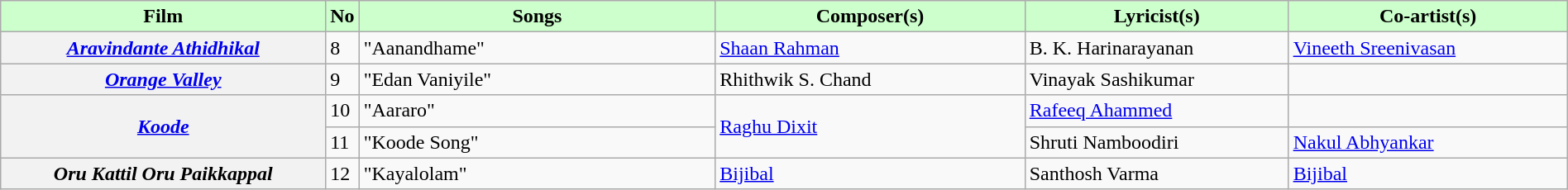<table class="wikitable plainrowheaders" width="100%" textcolor:#000;">
<tr style="background:#cfc; text-align:center;">
<td scope="col" width=21%><strong>Film</strong></td>
<td><strong>No</strong></td>
<td scope="col" width=23%><strong>Songs</strong></td>
<td scope="col" width=20%><strong>Composer(s)</strong></td>
<td scope="col" width=17%><strong>Lyricist(s)</strong></td>
<td scope="col" width=18%><strong>Co-artist(s)</strong></td>
</tr>
<tr>
<th scope="row"><em><a href='#'>Aravindante Athidhikal</a></em></th>
<td>8</td>
<td>"Aanandhame"</td>
<td><a href='#'>Shaan Rahman</a></td>
<td>B. K. Harinarayanan</td>
<td><a href='#'>Vineeth Sreenivasan</a></td>
</tr>
<tr>
<th scope="row"><em><a href='#'>Orange Valley</a></em></th>
<td>9</td>
<td>"Edan Vaniyile"</td>
<td>Rhithwik S. Chand</td>
<td>Vinayak Sashikumar</td>
<td></td>
</tr>
<tr>
<th scope="row" rowspan="2"><em><a href='#'>Koode</a></em></th>
<td>10</td>
<td>"Aararo"</td>
<td rowspan="2"><a href='#'>Raghu Dixit</a></td>
<td><a href='#'>Rafeeq Ahammed</a></td>
<td></td>
</tr>
<tr>
<td>11</td>
<td>"Koode Song"</td>
<td>Shruti Namboodiri</td>
<td><a href='#'>Nakul Abhyankar</a></td>
</tr>
<tr>
<th scope="row"><em>Oru Kattil Oru Paikkappal</em></th>
<td>12</td>
<td>"Kayalolam"</td>
<td><a href='#'>Bijibal</a></td>
<td>Santhosh Varma</td>
<td><a href='#'>Bijibal</a></td>
</tr>
</table>
